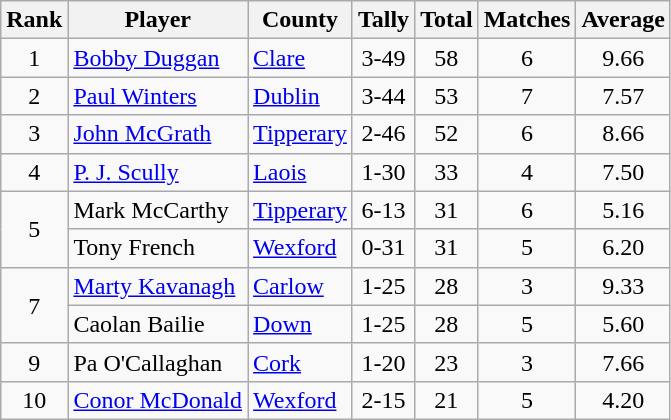<table class="wikitable">
<tr>
<th>Rank</th>
<th>Player</th>
<th>County</th>
<th>Tally</th>
<th>Total</th>
<th>Matches</th>
<th>Average</th>
</tr>
<tr>
<td rowspan=1 align=center>1</td>
<td><a href='#'>Bobby Duggan</a></td>
<td><a href='#'>Clare</a></td>
<td align=center>3-49</td>
<td align=center>58</td>
<td align=center>6</td>
<td align=center>9.66</td>
</tr>
<tr>
<td rowspan=1 align=center>2</td>
<td><a href='#'>Paul Winters</a></td>
<td><a href='#'>Dublin</a></td>
<td align=center>3-44</td>
<td align=center>53</td>
<td align=center>7</td>
<td align=center>7.57</td>
</tr>
<tr>
<td rowspan=1 align=center>3</td>
<td><a href='#'>John McGrath</a></td>
<td><a href='#'>Tipperary</a></td>
<td align=center>2-46</td>
<td align=center>52</td>
<td align=center>6</td>
<td align=center>8.66</td>
</tr>
<tr>
<td rowspan=1 align=center>4</td>
<td><a href='#'>P. J. Scully</a></td>
<td><a href='#'>Laois</a></td>
<td align=center>1-30</td>
<td align=center>33</td>
<td align=center>4</td>
<td align=center>7.50</td>
</tr>
<tr>
<td rowspan=2 align=center>5</td>
<td>Mark McCarthy</td>
<td><a href='#'>Tipperary</a></td>
<td align=center>6-13</td>
<td align=center>31</td>
<td align=center>6</td>
<td align=center>5.16</td>
</tr>
<tr>
<td>Tony French</td>
<td><a href='#'>Wexford</a></td>
<td align=center>0-31</td>
<td align=center>31</td>
<td align=center>5</td>
<td align=center>6.20</td>
</tr>
<tr>
<td rowspan=2 align=center>7</td>
<td><a href='#'>Marty Kavanagh</a></td>
<td><a href='#'>Carlow</a></td>
<td align=center>1-25</td>
<td align=center>28</td>
<td align=center>3</td>
<td align=center>9.33</td>
</tr>
<tr>
<td>Caolan Bailie</td>
<td><a href='#'>Down</a></td>
<td align=center>1-25</td>
<td align=center>28</td>
<td align=center>5</td>
<td align=center>5.60</td>
</tr>
<tr>
<td rowspan=1 align=center>9</td>
<td>Pa O'Callaghan</td>
<td><a href='#'>Cork</a></td>
<td align=center>1-20</td>
<td align=center>23</td>
<td align=center>3</td>
<td align=center>7.66</td>
</tr>
<tr>
<td rowspan=1 align=center>10</td>
<td><a href='#'>Conor McDonald</a></td>
<td><a href='#'>Wexford</a></td>
<td align=center>2-15</td>
<td align=center>21</td>
<td align=center>5</td>
<td align=center>4.20</td>
</tr>
</table>
